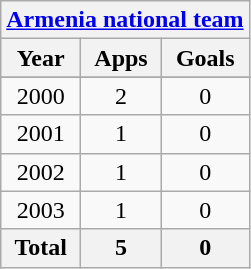<table class="wikitable" style="text-align:center">
<tr>
<th colspan=3><a href='#'>Armenia national team</a></th>
</tr>
<tr>
<th>Year</th>
<th>Apps</th>
<th>Goals</th>
</tr>
<tr>
</tr>
<tr>
<td>2000</td>
<td>2</td>
<td>0</td>
</tr>
<tr>
<td>2001</td>
<td>1</td>
<td>0</td>
</tr>
<tr>
<td>2002</td>
<td>1</td>
<td>0</td>
</tr>
<tr>
<td>2003</td>
<td>1</td>
<td>0</td>
</tr>
<tr>
<th>Total</th>
<th>5</th>
<th>0</th>
</tr>
</table>
